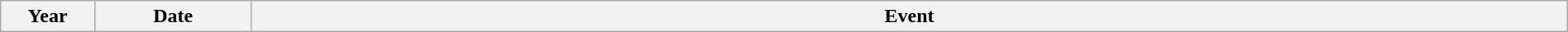<table class="wikitable" width="100%">
<tr>
<th style="width:6%">Year</th>
<th style="width:10%">Date</th>
<th>Event</th>
</tr>
</table>
